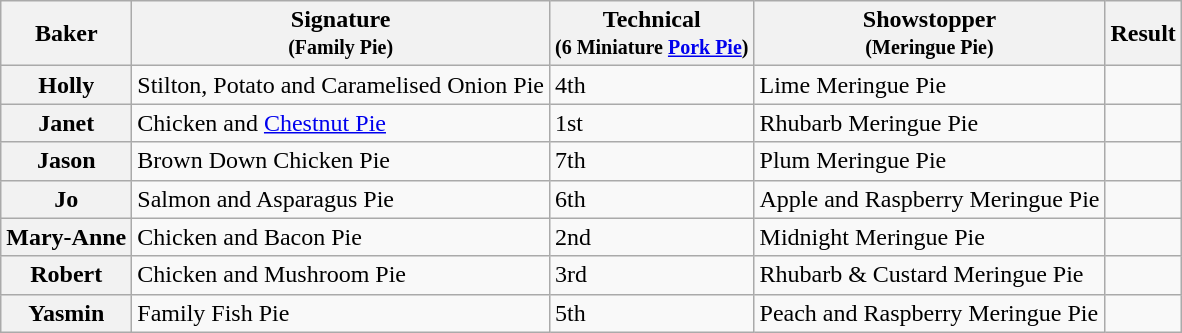<table class="wikitable sortable col3center sticky-header">
<tr>
<th scope="col">Baker</th>
<th scope="col" class="unsortable">Signature<br><small>(Family Pie)</small></th>
<th scope="col">Technical<br><small>(6 Miniature <a href='#'>Pork Pie</a>)</small></th>
<th scope="col" class="unsortable">Showstopper<br><small>(Meringue Pie)</small></th>
<th scope="col">Result</th>
</tr>
<tr>
<th scope="row">Holly</th>
<td>Stilton, Potato and Caramelised Onion Pie</td>
<td>4th</td>
<td>Lime Meringue Pie</td>
<td></td>
</tr>
<tr>
<th scope="row">Janet</th>
<td>Chicken and <a href='#'>Chestnut Pie</a></td>
<td>1st</td>
<td>Rhubarb Meringue Pie</td>
<td></td>
</tr>
<tr>
<th scope="row">Jason</th>
<td>Brown Down Chicken Pie</td>
<td>7th</td>
<td>Plum Meringue Pie</td>
<td></td>
</tr>
<tr>
<th scope="row">Jo</th>
<td>Salmon and Asparagus Pie</td>
<td>6th</td>
<td>Apple and Raspberry Meringue Pie</td>
<td></td>
</tr>
<tr>
<th scope="row">Mary-Anne</th>
<td>Chicken and Bacon Pie</td>
<td>2nd</td>
<td>Midnight Meringue Pie</td>
<td></td>
</tr>
<tr>
<th scope="row">Robert</th>
<td>Chicken and Mushroom Pie</td>
<td>3rd</td>
<td>Rhubarb & Custard Meringue Pie</td>
<td></td>
</tr>
<tr>
<th scope="row">Yasmin</th>
<td>Family Fish Pie</td>
<td>5th</td>
<td>Peach and Raspberry Meringue Pie</td>
<td></td>
</tr>
</table>
